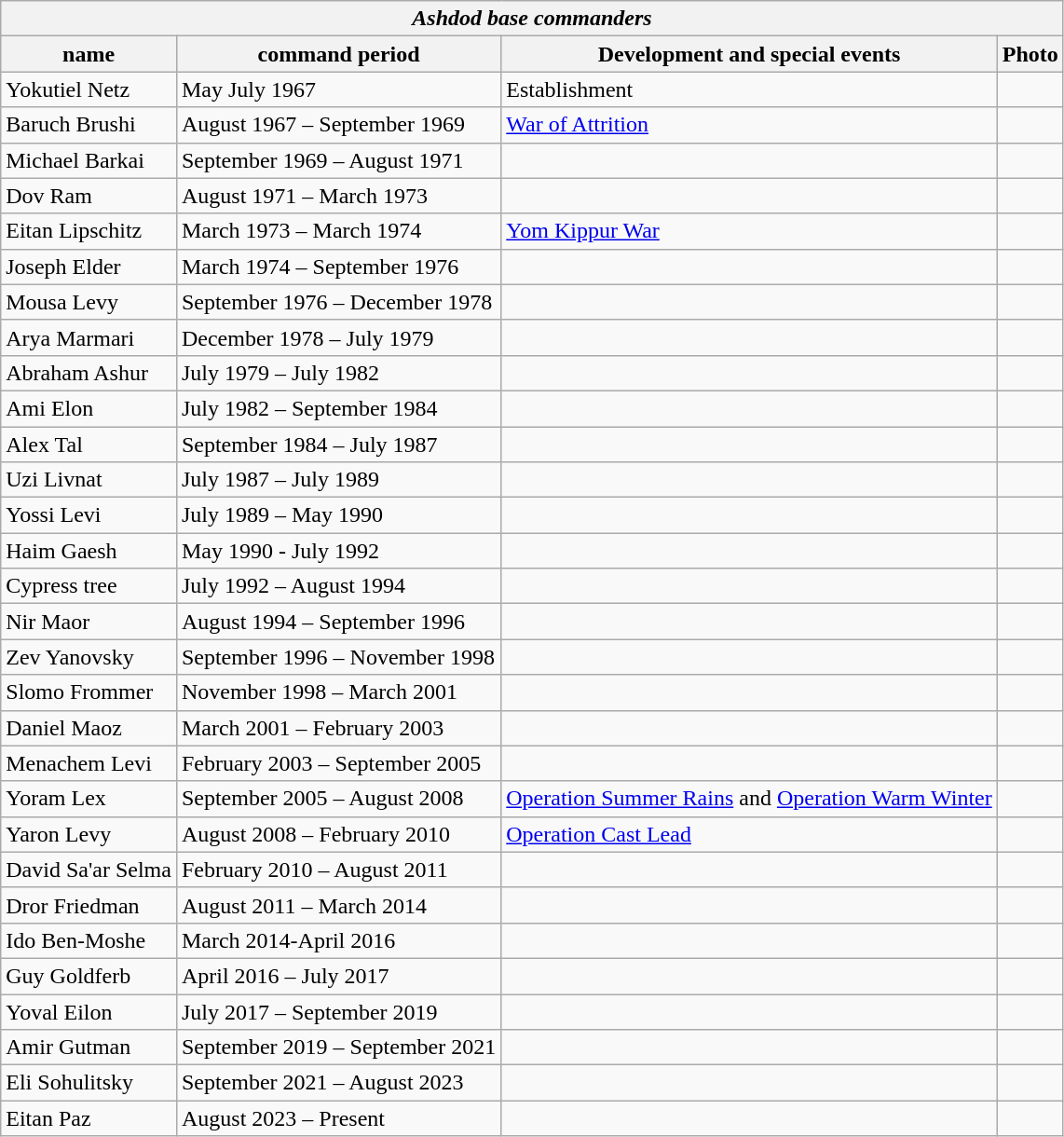<table class="wikitable mw-collapsible mw-collapsed">
<tr>
<th colspan="6"><em>Ashdod base commanders</em></th>
</tr>
<tr>
<th>name</th>
<th>command period</th>
<th>Development and special events</th>
<th>Photo</th>
</tr>
<tr>
<td>Yokutiel Netz</td>
<td>May July 1967</td>
<td>Establishment</td>
<td></td>
</tr>
<tr>
<td>Baruch Brushi</td>
<td>August 1967 – September 1969</td>
<td><a href='#'>War of Attrition</a></td>
<td></td>
</tr>
<tr>
<td>Michael Barkai</td>
<td>September 1969 – August 1971</td>
<td></td>
<td></td>
</tr>
<tr>
<td>Dov Ram</td>
<td>August 1971 – March 1973</td>
<td></td>
<td></td>
</tr>
<tr>
<td>Eitan Lipschitz</td>
<td>March 1973 – March 1974</td>
<td><a href='#'>Yom Kippur War</a></td>
<td></td>
</tr>
<tr>
<td>Joseph Elder</td>
<td>March 1974 – September 1976</td>
<td></td>
<td></td>
</tr>
<tr>
<td>Mousa Levy</td>
<td>September 1976 – December 1978</td>
<td></td>
<td></td>
</tr>
<tr>
<td>Arya Marmari</td>
<td>December 1978 – July 1979</td>
<td></td>
<td></td>
</tr>
<tr>
<td>Abraham Ashur</td>
<td>July 1979 – July 1982</td>
<td></td>
<td></td>
</tr>
<tr>
<td>Ami Elon</td>
<td>July 1982 – September 1984</td>
<td></td>
<td></td>
</tr>
<tr>
<td>Alex Tal</td>
<td>September 1984 – July 1987</td>
<td></td>
<td></td>
</tr>
<tr>
<td>Uzi Livnat</td>
<td>July 1987 – July 1989</td>
<td></td>
<td></td>
</tr>
<tr>
<td>Yossi Levi</td>
<td>July 1989 – May 1990</td>
<td></td>
<td></td>
</tr>
<tr>
<td>Haim Gaesh</td>
<td>May 1990 - July 1992</td>
<td></td>
<td></td>
</tr>
<tr>
<td>Cypress tree</td>
<td>July 1992 – August 1994</td>
<td></td>
<td></td>
</tr>
<tr>
<td>Nir Maor</td>
<td>August 1994 – September 1996</td>
<td></td>
<td></td>
</tr>
<tr>
<td>Zev Yanovsky</td>
<td>September 1996 – November 1998</td>
<td></td>
<td></td>
</tr>
<tr>
<td>Slomo Frommer</td>
<td>November 1998 – March 2001</td>
<td></td>
<td></td>
</tr>
<tr>
<td>Daniel Maoz</td>
<td>March 2001 – February 2003</td>
<td></td>
<td></td>
</tr>
<tr>
<td>Menachem Levi</td>
<td>February 2003 – September 2005</td>
<td></td>
<td></td>
</tr>
<tr>
<td>Yoram Lex</td>
<td>September 2005 – August 2008</td>
<td><a href='#'>Operation Summer Rains</a> and <a href='#'>Operation Warm Winter</a></td>
<td></td>
</tr>
<tr>
<td>Yaron Levy</td>
<td>August 2008 – February 2010</td>
<td><a href='#'>Operation Cast Lead</a></td>
<td></td>
</tr>
<tr>
<td>David Sa'ar Selma</td>
<td>February 2010 – August 2011</td>
<td></td>
<td></td>
</tr>
<tr>
<td>Dror Friedman</td>
<td>August 2011 – March 2014</td>
<td></td>
<td></td>
</tr>
<tr>
<td>Ido Ben-Moshe</td>
<td>March 2014-April 2016</td>
<td></td>
<td></td>
</tr>
<tr>
<td>Guy Goldferb</td>
<td>April 2016 – July 2017</td>
<td></td>
<td></td>
</tr>
<tr>
<td>Yoval Eilon</td>
<td>July 2017 – September 2019</td>
<td></td>
<td></td>
</tr>
<tr>
<td>Amir Gutman</td>
<td>September 2019 – September 2021</td>
<td></td>
<td></td>
</tr>
<tr>
<td>Eli Sohulitsky</td>
<td>September 2021 – August 2023</td>
<td></td>
<td></td>
</tr>
<tr>
<td>Eitan Paz</td>
<td>August 2023 – Present</td>
<td></td>
<td></td>
</tr>
</table>
